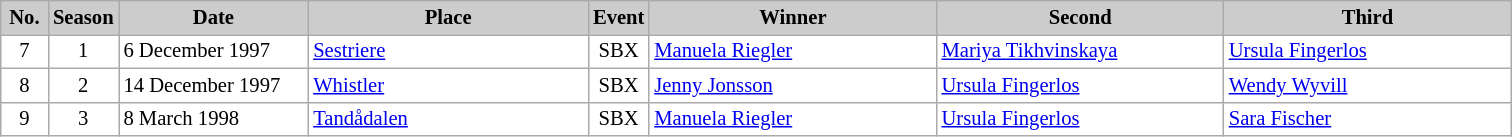<table class="wikitable plainrowheaders" style="background:#fff; font-size:86%; border:grey solid 1px; border-collapse:collapse;">
<tr style="background:#ccc; text-align:center;">
<th scope="col" style="background:#ccc; width:25px;">No.</th>
<th scope="col" style="background:#ccc; width:30px;">Season</th>
<th scope="col" style="background:#ccc; width:120px;">Date</th>
<th scope="col" style="background:#ccc; width:180px;">Place</th>
<th scope="col" style="background:#ccc; width:15px;">Event</th>
<th scope="col" style="background:#ccc; width:185px;">Winner</th>
<th scope="col" style="background:#ccc; width:185px;">Second</th>
<th scope="col" style="background:#ccc; width:185px;">Third</th>
</tr>
<tr>
<td align=center>7</td>
<td align=center>1</td>
<td>6 December 1997</td>
<td> <a href='#'>Sestriere</a></td>
<td align=center>SBX</td>
<td> <a href='#'>Manuela Riegler</a></td>
<td> <a href='#'>Mariya Tikhvinskaya</a></td>
<td> <a href='#'>Ursula Fingerlos</a></td>
</tr>
<tr>
<td align=center>8</td>
<td align=center>2</td>
<td>14 December 1997</td>
<td> <a href='#'>Whistler</a></td>
<td align=center>SBX</td>
<td> <a href='#'>Jenny Jonsson</a></td>
<td> <a href='#'>Ursula Fingerlos</a></td>
<td> <a href='#'>Wendy Wyvill</a></td>
</tr>
<tr>
<td align=center>9</td>
<td align=center>3</td>
<td>8 March 1998</td>
<td> <a href='#'>Tandådalen</a></td>
<td align=center>SBX</td>
<td> <a href='#'>Manuela Riegler</a></td>
<td> <a href='#'>Ursula Fingerlos</a></td>
<td> <a href='#'>Sara Fischer</a></td>
</tr>
</table>
